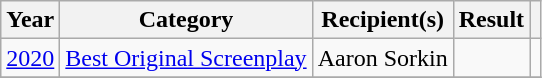<table class="wikitable unsortable plainrowheaders">
<tr>
<th scope="col">Year</th>
<th scope="col">Category</th>
<th scope="col">Recipient(s)</th>
<th scope="col">Result</th>
<th scope="col" class="unsortable"></th>
</tr>
<tr>
<td><a href='#'>2020</a></td>
<td><a href='#'>Best Original Screenplay</a></td>
<td>Aaron Sorkin</td>
<td></td>
<td align="center"></td>
</tr>
<tr>
</tr>
</table>
